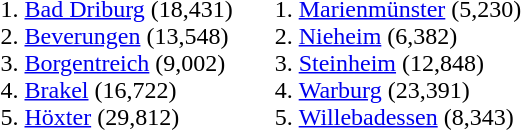<table>
<tr valign=top>
<td><br><ol><li><a href='#'>Bad Driburg</a> (18,431)</li><li><a href='#'>Beverungen</a> (13,548)</li><li><a href='#'>Borgentreich</a> (9,002)</li><li><a href='#'>Brakel</a> (16,722)</li><li><a href='#'>Höxter</a> (29,812)</li></ol></td>
<td><br><ol>
<li><a href='#'>Marienmünster</a> (5,230)
<li><a href='#'>Nieheim</a> (6,382)
<li><a href='#'>Steinheim</a> (12,848)
<li><a href='#'>Warburg</a> (23,391)
<li><a href='#'>Willebadessen</a> (8,343)
</ol></td>
</tr>
</table>
